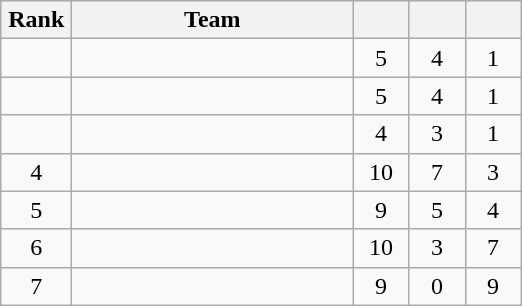<table class="wikitable" style="text-align: center;">
<tr>
<th width=40>Rank</th>
<th width=180>Team</th>
<th width=30></th>
<th width=30></th>
<th width=30></th>
</tr>
<tr>
<td></td>
<td align=left></td>
<td>5</td>
<td>4</td>
<td>1</td>
</tr>
<tr>
<td></td>
<td align=left></td>
<td>5</td>
<td>4</td>
<td>1</td>
</tr>
<tr>
<td></td>
<td align=left></td>
<td>4</td>
<td>3</td>
<td>1</td>
</tr>
<tr>
<td>4</td>
<td align=left></td>
<td>10</td>
<td>7</td>
<td>3</td>
</tr>
<tr>
<td>5</td>
<td align=left></td>
<td>9</td>
<td>5</td>
<td>4</td>
</tr>
<tr>
<td>6</td>
<td align=left></td>
<td>10</td>
<td>3</td>
<td>7</td>
</tr>
<tr>
<td>7</td>
<td align=left></td>
<td>9</td>
<td>0</td>
<td>9</td>
</tr>
</table>
